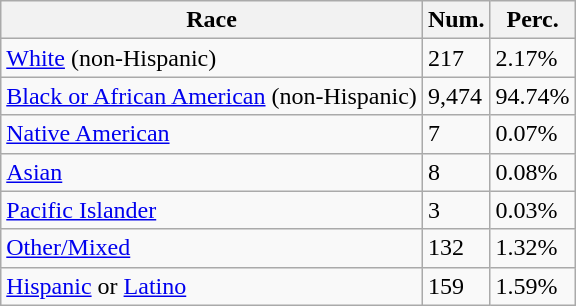<table class="wikitable">
<tr>
<th>Race</th>
<th>Num.</th>
<th>Perc.</th>
</tr>
<tr>
<td><a href='#'>White</a> (non-Hispanic)</td>
<td>217</td>
<td>2.17%</td>
</tr>
<tr>
<td><a href='#'>Black or African American</a> (non-Hispanic)</td>
<td>9,474</td>
<td>94.74%</td>
</tr>
<tr>
<td><a href='#'>Native American</a></td>
<td>7</td>
<td>0.07%</td>
</tr>
<tr>
<td><a href='#'>Asian</a></td>
<td>8</td>
<td>0.08%</td>
</tr>
<tr>
<td><a href='#'>Pacific Islander</a></td>
<td>3</td>
<td>0.03%</td>
</tr>
<tr>
<td><a href='#'>Other/Mixed</a></td>
<td>132</td>
<td>1.32%</td>
</tr>
<tr>
<td><a href='#'>Hispanic</a> or <a href='#'>Latino</a></td>
<td>159</td>
<td>1.59%</td>
</tr>
</table>
